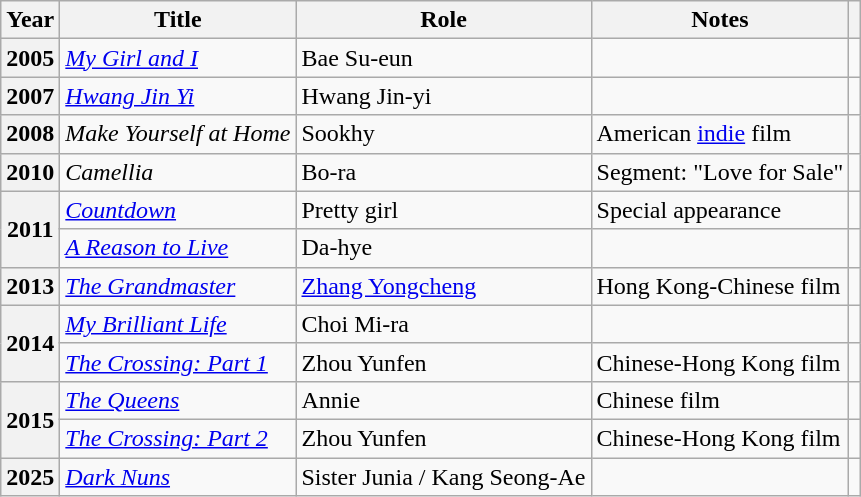<table class="wikitable plainrowheaders sortable">
<tr>
<th scope="col">Year</th>
<th scope="col">Title</th>
<th scope="col">Role</th>
<th scope="col">Notes</th>
<th scope="col" class="unsortable"></th>
</tr>
<tr>
<th scope="row">2005</th>
<td><em><a href='#'>My Girl and I</a></em></td>
<td>Bae Su-eun</td>
<td></td>
<td style="text-align:center"></td>
</tr>
<tr>
<th scope="row">2007</th>
<td><em><a href='#'>Hwang Jin Yi</a></em></td>
<td>Hwang Jin-yi</td>
<td></td>
<td style="text-align:center"></td>
</tr>
<tr>
<th scope="row">2008</th>
<td><em>Make Yourself at Home</em></td>
<td>Sookhy</td>
<td>American <a href='#'>indie</a> film</td>
<td style="text-align:center"></td>
</tr>
<tr>
<th scope="row">2010</th>
<td><em>Camellia</em></td>
<td>Bo-ra</td>
<td>Segment: "Love for Sale"</td>
<td style="text-align:center"></td>
</tr>
<tr>
<th scope="row" rowspan="2">2011</th>
<td><em><a href='#'>Countdown</a></em></td>
<td>Pretty girl</td>
<td>Special appearance</td>
<td style="text-align:center"></td>
</tr>
<tr>
<td><em><a href='#'>A Reason to Live</a></em></td>
<td>Da-hye</td>
<td></td>
<td style="text-align:center"></td>
</tr>
<tr>
<th scope="row">2013</th>
<td><em><a href='#'>The Grandmaster</a></em></td>
<td><a href='#'>Zhang Yongcheng</a></td>
<td>Hong Kong-Chinese film</td>
<td style="text-align:center"></td>
</tr>
<tr>
<th scope="row" rowspan="2">2014</th>
<td><em><a href='#'>My Brilliant Life</a></em></td>
<td>Choi Mi-ra</td>
<td></td>
<td style="text-align:center"></td>
</tr>
<tr>
<td><em><a href='#'>The Crossing: Part 1</a></em></td>
<td>Zhou Yunfen</td>
<td>Chinese-Hong Kong film</td>
<td style="text-align:center"></td>
</tr>
<tr>
<th scope="row" rowspan="2">2015</th>
<td><em><a href='#'>The Queens</a></em></td>
<td>Annie</td>
<td>Chinese film</td>
<td style="text-align:center"></td>
</tr>
<tr>
<td><em><a href='#'>The Crossing: Part 2</a></em></td>
<td>Zhou Yunfen</td>
<td>Chinese-Hong Kong film</td>
<td style="text-align:center"></td>
</tr>
<tr>
<th scope="row">2025</th>
<td><em><a href='#'>Dark Nuns</a></em></td>
<td>Sister Junia / Kang Seong-Ae</td>
<td></td>
<td style="text-align:center"></td>
</tr>
</table>
